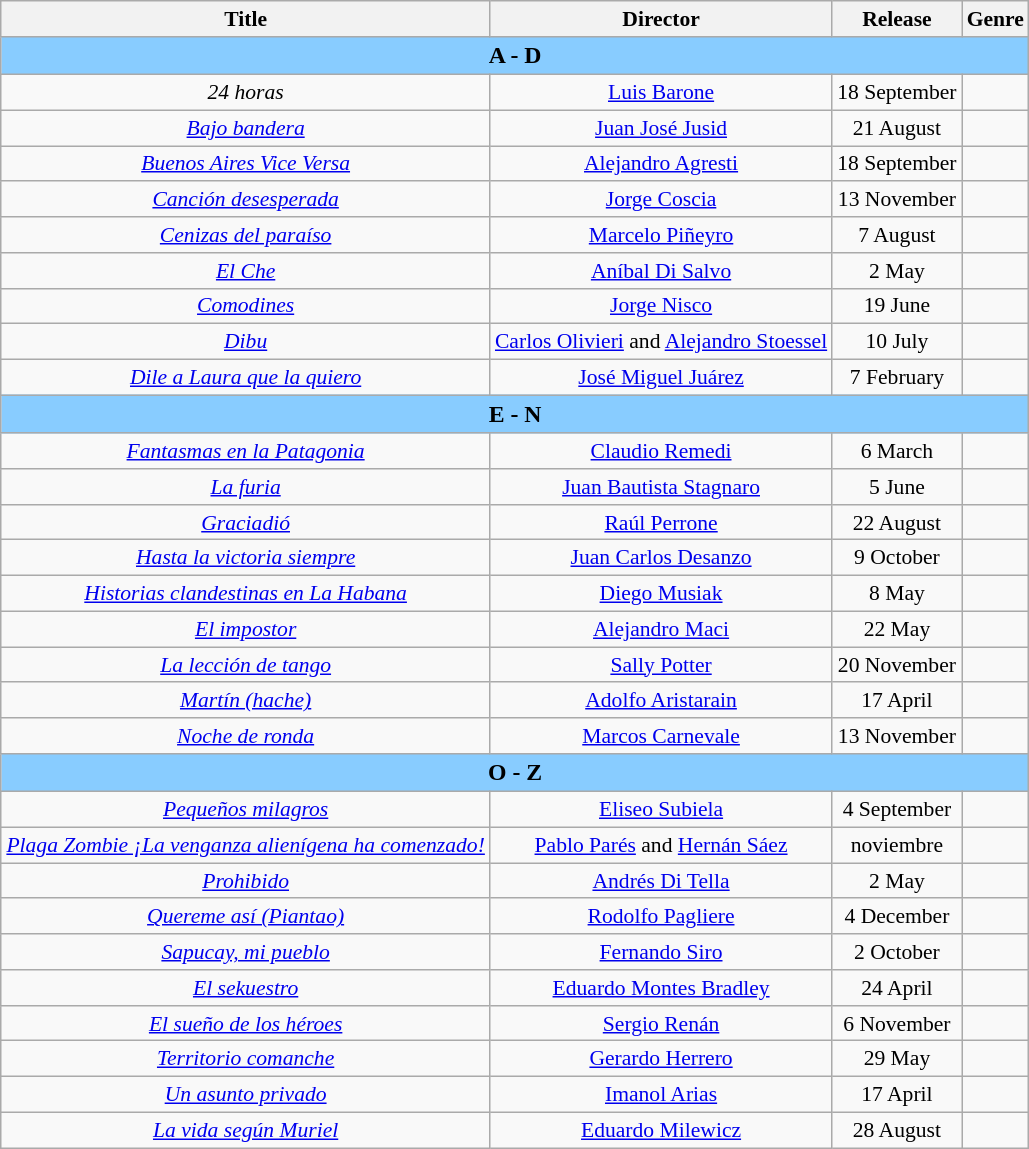<table class="wikitable" style="margin:1em 0 1em 1em; text-align: center; font-size: 90%;">
<tr>
<th scope="col">Title</th>
<th scope="col">Director</th>
<th scope="col">Release</th>
<th scope="col">Genre</th>
</tr>
<tr>
<th colspan="4" style="background-color:#88ccff; font-size:110%;"><strong>A  -  D</strong></th>
</tr>
<tr>
<td><em>24 horas</em></td>
<td><a href='#'>Luis Barone</a></td>
<td>18 September</td>
<td></td>
</tr>
<tr>
<td><em><a href='#'>Bajo bandera</a></em></td>
<td><a href='#'>Juan José Jusid</a></td>
<td>21 August</td>
<td></td>
</tr>
<tr>
<td><em><a href='#'>Buenos Aires Vice Versa</a></em></td>
<td><a href='#'>Alejandro Agresti</a></td>
<td>18 September</td>
<td></td>
</tr>
<tr>
<td><em><a href='#'>Canción desesperada</a></em></td>
<td><a href='#'>Jorge Coscia</a></td>
<td>13 November</td>
<td></td>
</tr>
<tr>
<td><em><a href='#'>Cenizas del paraíso</a></em></td>
<td><a href='#'>Marcelo Piñeyro</a></td>
<td>7 August</td>
<td></td>
</tr>
<tr>
<td><em><a href='#'>El Che</a></em></td>
<td><a href='#'>Aníbal Di Salvo</a></td>
<td>2 May</td>
<td></td>
</tr>
<tr>
<td><em><a href='#'>Comodines</a></em></td>
<td><a href='#'>Jorge Nisco</a></td>
<td>19 June</td>
<td></td>
</tr>
<tr>
<td><em><a href='#'>Dibu</a></em></td>
<td><a href='#'>Carlos Olivieri</a> and <a href='#'>Alejandro Stoessel</a></td>
<td>10 July</td>
<td></td>
</tr>
<tr>
<td><em><a href='#'>Dile a Laura que la quiero</a></em></td>
<td><a href='#'>José Miguel Juárez</a></td>
<td>7 February</td>
<td></td>
</tr>
<tr>
<th colspan="4" style="background-color:#88ccff; font-size:110%;"><strong>E  -  N</strong></th>
</tr>
<tr>
<td><em><a href='#'>Fantasmas en la Patagonia</a></em></td>
<td><a href='#'>Claudio Remedi</a></td>
<td>6 March</td>
<td></td>
</tr>
<tr>
<td><em><a href='#'>La furia</a></em></td>
<td><a href='#'>Juan Bautista Stagnaro</a></td>
<td>5 June</td>
<td></td>
</tr>
<tr>
<td><em><a href='#'>Graciadió</a></em></td>
<td><a href='#'>Raúl Perrone</a></td>
<td>22 August</td>
<td></td>
</tr>
<tr>
<td><em><a href='#'>Hasta la victoria siempre</a></em></td>
<td><a href='#'>Juan Carlos Desanzo</a></td>
<td>9 October</td>
<td></td>
</tr>
<tr>
<td><em><a href='#'>Historias clandestinas en La Habana</a></em></td>
<td><a href='#'>Diego Musiak</a></td>
<td>8 May</td>
<td></td>
</tr>
<tr>
<td><em><a href='#'>El impostor</a></em></td>
<td><a href='#'>Alejandro Maci</a></td>
<td>22 May</td>
<td></td>
</tr>
<tr>
<td><em><a href='#'>La lección de tango</a></em></td>
<td><a href='#'>Sally Potter</a></td>
<td>20 November</td>
<td></td>
</tr>
<tr>
<td><em><a href='#'>Martín (hache)</a></em></td>
<td><a href='#'>Adolfo Aristarain</a></td>
<td>17 April</td>
<td></td>
</tr>
<tr>
<td><em><a href='#'>Noche de ronda</a></em></td>
<td><a href='#'>Marcos Carnevale</a></td>
<td>13 November</td>
<td></td>
</tr>
<tr>
<th colspan="4" style="background-color:#88ccff; font-size:110%;"><strong>O  -  Z</strong></th>
</tr>
<tr>
<td><em><a href='#'>Pequeños milagros</a></em></td>
<td><a href='#'>Eliseo Subiela</a></td>
<td>4 September</td>
<td></td>
</tr>
<tr>
<td><em><a href='#'>Plaga Zombie ¡La venganza alienígena ha comenzado!</a></em></td>
<td><a href='#'>Pablo Parés</a> and <a href='#'>Hernán Sáez</a></td>
<td>noviembre</td>
<td></td>
</tr>
<tr>
<td><em><a href='#'>Prohibido</a></em></td>
<td><a href='#'>Andrés Di Tella</a></td>
<td>2 May</td>
<td></td>
</tr>
<tr>
<td><em><a href='#'>Quereme así (Piantao)</a></em></td>
<td><a href='#'>Rodolfo Pagliere</a></td>
<td>4 December</td>
<td></td>
</tr>
<tr>
<td><em><a href='#'>Sapucay, mi pueblo</a></em></td>
<td><a href='#'>Fernando Siro</a></td>
<td>2 October</td>
<td></td>
</tr>
<tr>
<td><em><a href='#'>El sekuestro</a></em></td>
<td><a href='#'>Eduardo Montes Bradley</a></td>
<td>24 April</td>
<td></td>
</tr>
<tr>
<td><em><a href='#'>El sueño de los héroes</a></em></td>
<td><a href='#'>Sergio Renán</a></td>
<td>6 November</td>
<td></td>
</tr>
<tr>
<td><em><a href='#'>Territorio comanche</a></em></td>
<td><a href='#'>Gerardo Herrero</a></td>
<td>29 May</td>
<td></td>
</tr>
<tr>
<td><em><a href='#'>Un asunto privado</a></em></td>
<td><a href='#'>Imanol Arias</a></td>
<td>17 April</td>
<td></td>
</tr>
<tr>
<td><em><a href='#'>La vida según Muriel</a></em></td>
<td><a href='#'>Eduardo Milewicz</a></td>
<td>28 August</td>
<td></td>
</tr>
</table>
